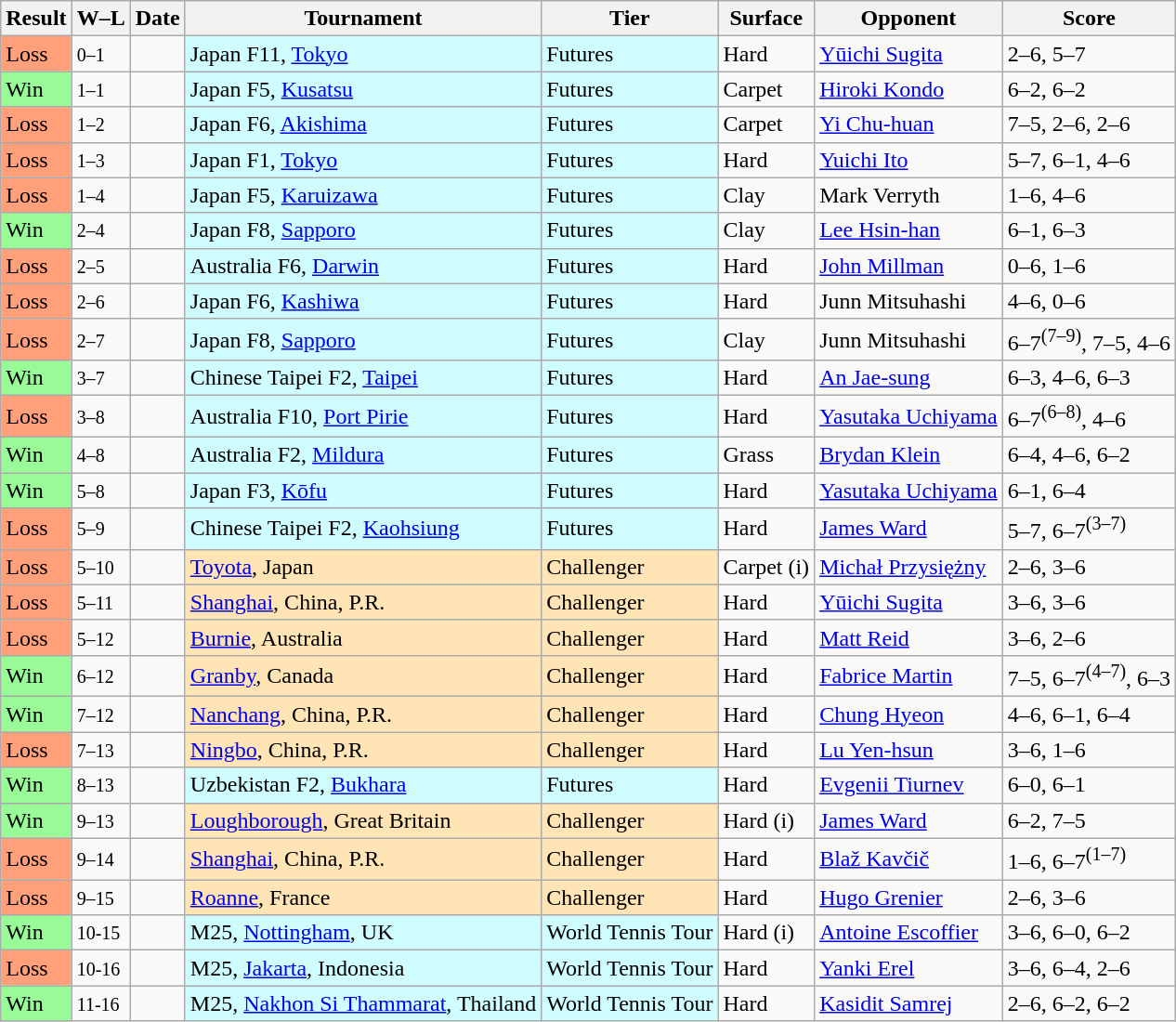<table class="sortable wikitable">
<tr>
<th>Result</th>
<th class="unsortable">W–L</th>
<th>Date</th>
<th>Tournament</th>
<th>Tier</th>
<th>Surface</th>
<th>Opponent</th>
<th class="unsortable">Score</th>
</tr>
<tr>
<td bgcolor=FFA07A>Loss</td>
<td><small>0–1</small></td>
<td></td>
<td style="background:#cffcff;">Japan F11, <a href='#'>Tokyo</a></td>
<td style="background:#cffcff;">Futures</td>
<td>Hard</td>
<td> <a href='#'>Yūichi Sugita</a></td>
<td>2–6, 5–7</td>
</tr>
<tr>
<td bgcolor=98fb98>Win</td>
<td><small>1–1</small></td>
<td></td>
<td style="background:#cffcff;">Japan F5, <a href='#'>Kusatsu</a></td>
<td style="background:#cffcff;">Futures</td>
<td>Carpet</td>
<td> <a href='#'>Hiroki Kondo</a></td>
<td>6–2, 6–2</td>
</tr>
<tr>
<td bgcolor=FFA07A>Loss</td>
<td><small>1–2</small></td>
<td></td>
<td style="background:#cffcff;">Japan F6, <a href='#'>Akishima</a></td>
<td style="background:#cffcff;">Futures</td>
<td>Carpet</td>
<td> <a href='#'>Yi Chu-huan</a></td>
<td>7–5, 2–6, 2–6</td>
</tr>
<tr>
<td bgcolor=FFA07A>Loss</td>
<td><small>1–3</small></td>
<td></td>
<td style="background:#cffcff;">Japan F1, <a href='#'>Tokyo</a></td>
<td style="background:#cffcff;">Futures</td>
<td>Hard</td>
<td> <a href='#'>Yuichi Ito</a></td>
<td>5–7, 6–1, 4–6</td>
</tr>
<tr>
<td bgcolor=FFA07A>Loss</td>
<td><small>1–4</small></td>
<td></td>
<td style="background:#cffcff;">Japan F5, <a href='#'>Karuizawa</a></td>
<td style="background:#cffcff;">Futures</td>
<td>Clay</td>
<td> Mark Verryth</td>
<td>1–6, 4–6</td>
</tr>
<tr>
<td bgcolor=98fb98>Win</td>
<td><small>2–4</small></td>
<td></td>
<td style="background:#cffcff;">Japan F8, <a href='#'>Sapporo</a></td>
<td style="background:#cffcff;">Futures</td>
<td>Clay</td>
<td> <a href='#'>Lee Hsin-han</a></td>
<td>6–1, 6–3</td>
</tr>
<tr>
<td bgcolor=FFA07A>Loss</td>
<td><small>2–5</small></td>
<td></td>
<td style="background:#cffcff;">Australia F6, <a href='#'>Darwin</a></td>
<td style="background:#cffcff;">Futures</td>
<td>Hard</td>
<td> <a href='#'>John Millman</a></td>
<td>0–6, 1–6</td>
</tr>
<tr>
<td bgcolor=FFA07A>Loss</td>
<td><small>2–6</small></td>
<td></td>
<td style="background:#cffcff;">Japan F6, <a href='#'>Kashiwa</a></td>
<td style="background:#cffcff;">Futures</td>
<td>Hard</td>
<td> Junn Mitsuhashi</td>
<td>4–6, 0–6</td>
</tr>
<tr>
<td bgcolor=FFA07A>Loss</td>
<td><small>2–7</small></td>
<td></td>
<td style="background:#cffcff;">Japan F8, <a href='#'>Sapporo</a></td>
<td style="background:#cffcff;">Futures</td>
<td>Clay</td>
<td> Junn Mitsuhashi</td>
<td>6–7<sup>(7–9)</sup>, 7–5, 4–6</td>
</tr>
<tr>
<td bgcolor=98fb98>Win</td>
<td><small>3–7</small></td>
<td></td>
<td style="background:#cffcff;">Chinese Taipei F2, <a href='#'>Taipei</a></td>
<td style="background:#cffcff;">Futures</td>
<td>Hard</td>
<td> <a href='#'>An Jae-sung</a></td>
<td>6–3, 4–6, 6–3</td>
</tr>
<tr>
<td bgcolor=FFA07A>Loss</td>
<td><small>3–8</small></td>
<td></td>
<td style="background:#cffcff;">Australia F10, <a href='#'>Port Pirie</a></td>
<td style="background:#cffcff;">Futures</td>
<td>Hard</td>
<td> <a href='#'>Yasutaka Uchiyama</a></td>
<td>6–7<sup>(6–8)</sup>, 4–6</td>
</tr>
<tr>
<td bgcolor=98fb98>Win</td>
<td><small>4–8</small></td>
<td></td>
<td style="background:#cffcff;">Australia F2, <a href='#'>Mildura</a></td>
<td style="background:#cffcff;">Futures</td>
<td>Grass</td>
<td> <a href='#'>Brydan Klein</a></td>
<td>6–4, 4–6, 6–2</td>
</tr>
<tr>
<td bgcolor=98fb98>Win</td>
<td><small>5–8</small></td>
<td></td>
<td style="background:#cffcff;">Japan F3, <a href='#'>Kōfu</a></td>
<td style="background:#cffcff;">Futures</td>
<td>Hard</td>
<td> <a href='#'>Yasutaka Uchiyama</a></td>
<td>6–1, 6–4</td>
</tr>
<tr>
<td bgcolor=FFA07A>Loss</td>
<td><small>5–9</small></td>
<td></td>
<td style="background:#cffcff;">Chinese Taipei F2, <a href='#'>Kaohsiung</a></td>
<td style="background:#cffcff;">Futures</td>
<td>Hard</td>
<td> <a href='#'>James Ward</a></td>
<td>5–7, 6–7<sup>(3–7)</sup></td>
</tr>
<tr>
<td bgcolor=FFA07A>Loss</td>
<td><small>5–10</small></td>
<td><a href='#'></a></td>
<td style="background:moccasin;"><a href='#'>Toyota</a>, Japan</td>
<td style="background:moccasin;">Challenger</td>
<td>Carpet (i)</td>
<td> <a href='#'>Michał Przysiężny</a></td>
<td>2–6, 3–6</td>
</tr>
<tr>
<td bgcolor=FFA07A>Loss</td>
<td><small>5–11</small></td>
<td><a href='#'></a></td>
<td style="background:moccasin;"><a href='#'>Shanghai</a>, China, P.R.</td>
<td style="background:moccasin;">Challenger</td>
<td>Hard</td>
<td> <a href='#'>Yūichi Sugita</a></td>
<td>3–6, 3–6</td>
</tr>
<tr>
<td bgcolor=FFA07A>Loss</td>
<td><small>5–12</small></td>
<td><a href='#'></a></td>
<td style="background:moccasin;"><a href='#'>Burnie</a>, Australia</td>
<td style="background:moccasin;">Challenger</td>
<td>Hard</td>
<td> <a href='#'>Matt Reid</a></td>
<td>3–6, 2–6</td>
</tr>
<tr>
<td bgcolor=98fb98>Win</td>
<td><small>6–12</small></td>
<td><a href='#'></a></td>
<td style="background:moccasin;"><a href='#'>Granby</a>, Canada</td>
<td style="background:moccasin;">Challenger</td>
<td>Hard</td>
<td> <a href='#'>Fabrice Martin</a></td>
<td>7–5, 6–7<sup>(4–7)</sup>, 6–3</td>
</tr>
<tr>
<td bgcolor=98fb98>Win</td>
<td><small>7–12</small></td>
<td><a href='#'></a></td>
<td style="background:moccasin;"><a href='#'>Nanchang</a>, China, P.R.</td>
<td style="background:moccasin;">Challenger</td>
<td>Hard</td>
<td> <a href='#'>Chung Hyeon</a></td>
<td>4–6, 6–1, 6–4</td>
</tr>
<tr>
<td bgcolor=FFA07A>Loss</td>
<td><small>7–13</small></td>
<td><a href='#'></a></td>
<td style="background:moccasin;"><a href='#'>Ningbo</a>, China, P.R.</td>
<td style="background:moccasin;">Challenger</td>
<td>Hard</td>
<td> <a href='#'>Lu Yen-hsun</a></td>
<td>3–6, 1–6</td>
</tr>
<tr>
<td bgcolor=98fb98>Win</td>
<td><small>8–13</small></td>
<td></td>
<td style="background:#cffcff;">Uzbekistan F2, <a href='#'>Bukhara</a></td>
<td style="background:#cffcff;">Futures</td>
<td>Hard</td>
<td> <a href='#'>Evgenii Tiurnev</a></td>
<td>6–0, 6–1</td>
</tr>
<tr>
<td bgcolor=98fb98>Win</td>
<td><small>9–13</small></td>
<td><a href='#'></a></td>
<td style="background:moccasin;"><a href='#'>Loughborough</a>, Great Britain</td>
<td style="background:moccasin;">Challenger</td>
<td>Hard (i)</td>
<td> <a href='#'>James Ward</a></td>
<td>6–2, 7–5</td>
</tr>
<tr>
<td bgcolor=FFA07A>Loss</td>
<td><small>9–14</small></td>
<td><a href='#'></a></td>
<td style="background:moccasin;"><a href='#'>Shanghai</a>, China, P.R.</td>
<td style="background:moccasin;">Challenger</td>
<td>Hard</td>
<td> <a href='#'>Blaž Kavčič</a></td>
<td>1–6, 6–7<sup>(1–7)</sup></td>
</tr>
<tr>
<td bgcolor=FFA07A>Loss</td>
<td><small>9–15</small></td>
<td><a href='#'></a></td>
<td style="background:moccasin;"><a href='#'>Roanne</a>, France</td>
<td style="background:moccasin;">Challenger</td>
<td>Hard</td>
<td> <a href='#'>Hugo Grenier</a></td>
<td>2–6, 3–6</td>
</tr>
<tr>
<td bgcolor=98fb98>Win</td>
<td><small>10-15</small></td>
<td></td>
<td style="background:#cffcff;">M25, <a href='#'>Nottingham</a>, UK</td>
<td style="background:#cffcff;">World Tennis Tour</td>
<td>Hard (i)</td>
<td> <a href='#'>Antoine Escoffier</a></td>
<td>3–6, 6–0, 6–2</td>
</tr>
<tr>
<td bgcolor=ffa07a>Loss</td>
<td><small>10-16</small></td>
<td></td>
<td style="background:#cffcff;">M25, <a href='#'>Jakarta</a>, Indonesia</td>
<td style="background:#cffcff;">World Tennis Tour</td>
<td>Hard</td>
<td> <a href='#'>Yanki Erel</a></td>
<td>3–6, 6–4, 2–6</td>
</tr>
<tr>
<td bgcolor=98FB98>Win</td>
<td><small>11-16</small></td>
<td></td>
<td style="background:#cffcff;">M25, <a href='#'>Nakhon Si Thammarat</a>, Thailand</td>
<td style="background:#cffcff;">World Tennis Tour</td>
<td>Hard</td>
<td> <a href='#'>Kasidit Samrej</a></td>
<td>2–6, 6–2, 6–2</td>
</tr>
</table>
